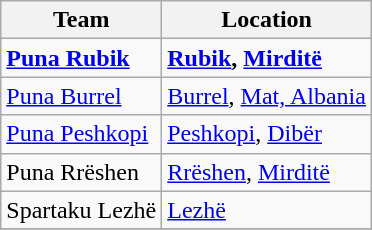<table class="wikitable sortable">
<tr>
<th>Team</th>
<th>Location</th>
</tr>
<tr>
<td><strong><a href='#'>Puna Rubik</a></strong></td>
<td><strong><a href='#'>Rubik</a>, <a href='#'>Mirditë</a></strong></td>
</tr>
<tr>
<td><a href='#'>Puna Burrel</a></td>
<td><a href='#'>Burrel</a>, <a href='#'>Mat, Albania</a></td>
</tr>
<tr>
<td><a href='#'>Puna Peshkopi</a></td>
<td><a href='#'>Peshkopi</a>, <a href='#'>Dibër</a></td>
</tr>
<tr>
<td>Puna Rrëshen</td>
<td><a href='#'>Rrëshen</a>, <a href='#'>Mirditë</a></td>
</tr>
<tr>
<td>Spartaku Lezhë</td>
<td><a href='#'>Lezhë</a></td>
</tr>
<tr>
</tr>
</table>
